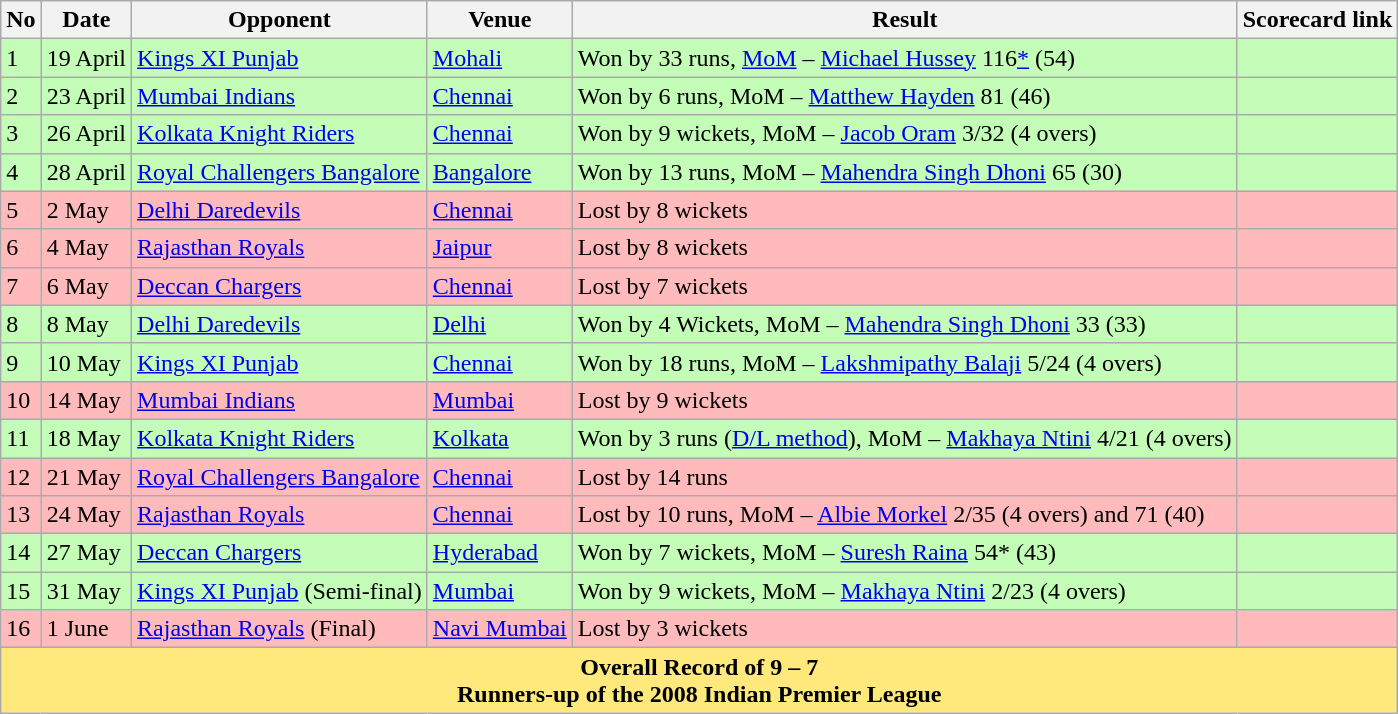<table class="wikitable sortable">
<tr>
<th>No</th>
<th>Date</th>
<th>Opponent</th>
<th>Venue</th>
<th>Result</th>
<th>Scorecard link</th>
</tr>
<tr style="background:#c3fdb8;">
<td>1</td>
<td>19 April</td>
<td><a href='#'>Kings XI Punjab</a></td>
<td><a href='#'>Mohali</a></td>
<td>Won by 33 runs, <a href='#'>MoM</a> – <a href='#'>Michael Hussey</a> 116<a href='#'>*</a> (54)</td>
<td></td>
</tr>
<tr style="background:#c3fdb8;">
<td>2</td>
<td>23 April</td>
<td><a href='#'>Mumbai Indians</a></td>
<td><a href='#'>Chennai</a></td>
<td>Won by 6 runs, MoM – <a href='#'>Matthew Hayden</a> 81 (46)</td>
<td></td>
</tr>
<tr style="background:#c3fdb8;">
<td>3</td>
<td>26 April</td>
<td><a href='#'>Kolkata Knight Riders</a></td>
<td><a href='#'>Chennai</a></td>
<td>Won by 9 wickets, MoM – <a href='#'>Jacob Oram</a> 3/32 (4 overs)</td>
<td></td>
</tr>
<tr style="background:#c3fdb8;">
<td>4</td>
<td>28 April</td>
<td><a href='#'>Royal Challengers Bangalore</a></td>
<td><a href='#'>Bangalore</a></td>
<td>Won by 13 runs, MoM – <a href='#'>Mahendra Singh Dhoni</a> 65 (30)</td>
<td></td>
</tr>
<tr style="background:#fbb;">
<td>5</td>
<td>2 May</td>
<td><a href='#'>Delhi Daredevils</a></td>
<td><a href='#'>Chennai</a></td>
<td>Lost by 8 wickets</td>
<td></td>
</tr>
<tr style="background:#fbb;">
<td>6</td>
<td>4 May</td>
<td><a href='#'>Rajasthan Royals</a></td>
<td><a href='#'>Jaipur</a></td>
<td>Lost by 8 wickets</td>
<td></td>
</tr>
<tr style="background:#fbb;">
<td>7</td>
<td>6 May</td>
<td><a href='#'>Deccan Chargers</a></td>
<td><a href='#'>Chennai</a></td>
<td>Lost by 7 wickets</td>
<td></td>
</tr>
<tr style="background:#c3fdb8;">
<td>8</td>
<td>8 May</td>
<td><a href='#'>Delhi Daredevils</a></td>
<td><a href='#'>Delhi</a></td>
<td>Won by 4 Wickets, MoM – <a href='#'>Mahendra Singh Dhoni</a> 33 (33)</td>
<td></td>
</tr>
<tr style="background:#c3fdb8;">
<td>9</td>
<td>10 May</td>
<td><a href='#'>Kings XI Punjab</a></td>
<td><a href='#'>Chennai</a></td>
<td>Won by 18 runs, MoM – <a href='#'>Lakshmipathy Balaji</a> 5/24 (4 overs)</td>
<td></td>
</tr>
<tr style="background:#fbb;">
<td>10</td>
<td>14 May</td>
<td><a href='#'>Mumbai Indians</a></td>
<td><a href='#'>Mumbai</a></td>
<td>Lost by 9 wickets</td>
<td></td>
</tr>
<tr style="background:#c3fdb8;">
<td>11</td>
<td>18 May</td>
<td><a href='#'>Kolkata Knight Riders</a></td>
<td><a href='#'>Kolkata</a></td>
<td>Won by 3 runs (<a href='#'>D/L method</a>), MoM – <a href='#'>Makhaya Ntini</a> 4/21 (4 overs)</td>
<td></td>
</tr>
<tr style="background:#fbb;">
<td>12</td>
<td>21 May</td>
<td><a href='#'>Royal Challengers Bangalore</a></td>
<td><a href='#'>Chennai</a></td>
<td>Lost by 14 runs</td>
<td></td>
</tr>
<tr style="background:#fbb;">
<td>13</td>
<td>24 May</td>
<td><a href='#'>Rajasthan Royals</a></td>
<td><a href='#'>Chennai</a></td>
<td>Lost by 10 runs, MoM – <a href='#'>Albie Morkel</a> 2/35 (4 overs) and 71 (40)</td>
<td></td>
</tr>
<tr style="background:#c3fdb8;">
<td>14</td>
<td>27 May</td>
<td><a href='#'>Deccan Chargers</a></td>
<td><a href='#'>Hyderabad</a></td>
<td>Won by 7 wickets, MoM – <a href='#'>Suresh Raina</a> 54* (43)</td>
<td></td>
</tr>
<tr style="background:#c3fdb8;">
<td>15</td>
<td>31 May</td>
<td><a href='#'>Kings XI Punjab</a> (Semi-final)</td>
<td><a href='#'>Mumbai</a></td>
<td>Won by 9 wickets, MoM – <a href='#'>Makhaya Ntini</a> 2/23 (4 overs)</td>
<td></td>
</tr>
<tr style="background:#fbb;">
<td>16</td>
<td>1 June</td>
<td><a href='#'>Rajasthan Royals</a> (Final)</td>
<td><a href='#'>Navi Mumbai</a></td>
<td>Lost by 3 wickets</td>
<td></td>
</tr>
<tr style="background:#FFE87C;">
<td colspan="6" style="text-align:center;"><strong>Overall Record of 9 – 7</strong><br><strong>Runners-up of the 2008 Indian Premier League</strong></td>
</tr>
</table>
